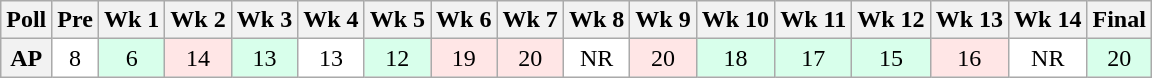<table class="wikitable" style="white-space:nowrap;">
<tr>
<th>Poll</th>
<th>Pre</th>
<th>Wk 1</th>
<th>Wk 2</th>
<th>Wk 3</th>
<th>Wk 4</th>
<th>Wk 5</th>
<th>Wk 6</th>
<th>Wk 7</th>
<th>Wk 8</th>
<th>Wk 9</th>
<th>Wk 10</th>
<th>Wk 11</th>
<th>Wk 12</th>
<th>Wk 13</th>
<th>Wk 14</th>
<th>Final</th>
</tr>
<tr style="text-align:center;">
<th>AP</th>
<td style="background:#FFF;">8</td>
<td style="background:#D8FFEB;">6</td>
<td style="background:#FFE6E6;">14</td>
<td style="background:#D8FFEB;">13</td>
<td style="background:#FFF;">13</td>
<td style="background:#D8FFEB;">12</td>
<td style="background:#FFE6E6;">19</td>
<td style="background:#FFE6E6;">20</td>
<td style="background:#FFF;">NR</td>
<td style="background:#FFE6E6;">20</td>
<td style="background:#D8FFEB;">18</td>
<td style="background:#D8FFEB;">17</td>
<td style="background:#D8FFEB;">15</td>
<td style="background:#FFE6E6;">16</td>
<td style="background:#FFF;">NR</td>
<td style="background:#D8FFEB;">20</td>
</tr>
</table>
